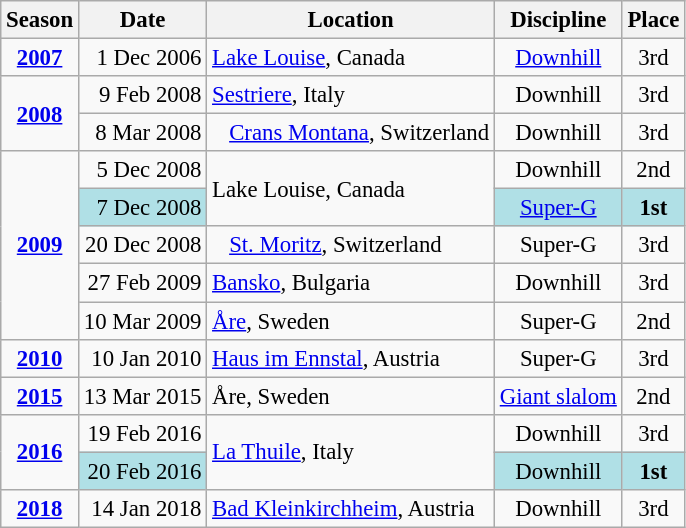<table class="wikitable" style="text-align:center; font-size:95%;">
<tr>
<th>Season</th>
<th>Date</th>
<th>Location</th>
<th>Discipline</th>
<th>Place</th>
</tr>
<tr>
<td><strong><a href='#'>2007</a></strong></td>
<td align=right>1 Dec 2006</td>
<td align=left> <a href='#'>Lake Louise</a>, Canada</td>
<td><a href='#'>Downhill</a></td>
<td>3rd</td>
</tr>
<tr>
<td rowspan=2><strong><a href='#'>2008</a></strong></td>
<td align=right>9 Feb 2008</td>
<td align=left> <a href='#'>Sestriere</a>, Italy</td>
<td>Downhill</td>
<td>3rd</td>
</tr>
<tr>
<td align=right>8 Mar 2008</td>
<td align=left>   <a href='#'>Crans Montana</a>, Switzerland</td>
<td>Downhill</td>
<td>3rd</td>
</tr>
<tr>
<td rowspan=5><strong><a href='#'>2009</a></strong></td>
<td align=right>5 Dec 2008</td>
<td rowspan=2 align=left> Lake Louise, Canada</td>
<td>Downhill</td>
<td>2nd</td>
</tr>
<tr>
<td align=right bgcolor="#BOEOE6">7 Dec 2008</td>
<td bgcolor="#BOEOE6"><a href='#'>Super-G</a></td>
<td bgcolor="#BOEOE6"><strong>1st</strong></td>
</tr>
<tr>
<td align=right>20 Dec 2008</td>
<td align=left>   <a href='#'>St. Moritz</a>, Switzerland</td>
<td>Super-G</td>
<td>3rd</td>
</tr>
<tr>
<td align=right>27 Feb 2009</td>
<td align=left> <a href='#'>Bansko</a>, Bulgaria</td>
<td>Downhill</td>
<td>3rd</td>
</tr>
<tr>
<td align=right>10 Mar 2009</td>
<td align=left> <a href='#'>Åre</a>, Sweden</td>
<td>Super-G</td>
<td>2nd</td>
</tr>
<tr>
<td><strong><a href='#'>2010</a></strong></td>
<td align=right>10 Jan 2010</td>
<td align=left> <a href='#'>Haus im Ennstal</a>, Austria</td>
<td>Super-G</td>
<td>3rd</td>
</tr>
<tr>
<td><strong><a href='#'>2015</a></strong></td>
<td align=right>13 Mar 2015</td>
<td align=left> Åre, Sweden</td>
<td><a href='#'>Giant slalom</a></td>
<td>2nd</td>
</tr>
<tr>
<td rowspan=2><strong><a href='#'>2016</a></strong></td>
<td align=right>19 Feb 2016</td>
<td rowspan=2 align=left> <a href='#'>La Thuile</a>, Italy</td>
<td>Downhill</td>
<td>3rd</td>
</tr>
<tr>
<td align=right bgcolor="#BOEOE6">20 Feb 2016</td>
<td bgcolor="#BOEOE6">Downhill</td>
<td bgcolor="#BOEOE6"><strong>1st</strong></td>
</tr>
<tr>
<td><strong><a href='#'>2018</a></strong></td>
<td align=right>14 Jan 2018</td>
<td align=left> <a href='#'>Bad Kleinkirchheim</a>, Austria</td>
<td>Downhill</td>
<td>3rd</td>
</tr>
</table>
